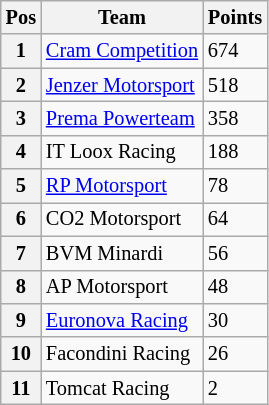<table class="wikitable" style="font-size:85%">
<tr>
<th>Pos</th>
<th>Team</th>
<th>Points</th>
</tr>
<tr>
<th>1</th>
<td><a href='#'>Cram Competition</a></td>
<td>674</td>
</tr>
<tr>
<th>2</th>
<td><a href='#'>Jenzer Motorsport</a></td>
<td>518</td>
</tr>
<tr>
<th>3</th>
<td><a href='#'>Prema Powerteam</a></td>
<td>358</td>
</tr>
<tr>
<th>4</th>
<td>IT Loox Racing</td>
<td>188</td>
</tr>
<tr>
<th>5</th>
<td><a href='#'>RP Motorsport</a></td>
<td>78</td>
</tr>
<tr>
<th>6</th>
<td>CO2 Motorsport</td>
<td>64</td>
</tr>
<tr>
<th>7</th>
<td>BVM Minardi</td>
<td>56</td>
</tr>
<tr>
<th>8</th>
<td>AP Motorsport</td>
<td>48</td>
</tr>
<tr>
<th>9</th>
<td><a href='#'>Euronova Racing</a></td>
<td>30</td>
</tr>
<tr>
<th>10</th>
<td>Facondini Racing</td>
<td>26</td>
</tr>
<tr>
<th>11</th>
<td>Tomcat Racing</td>
<td>2</td>
</tr>
</table>
